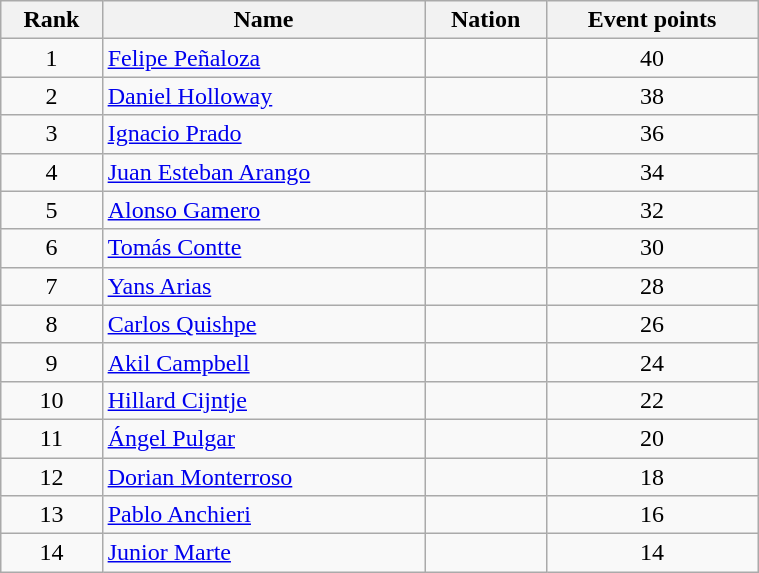<table class="wikitable sortable" style="text-align:center" width=40%>
<tr>
<th>Rank</th>
<th>Name</th>
<th>Nation</th>
<th>Event points</th>
</tr>
<tr>
<td>1</td>
<td align=left><a href='#'>Felipe Peñaloza</a></td>
<td align=left></td>
<td>40</td>
</tr>
<tr>
<td>2</td>
<td align=left><a href='#'>Daniel Holloway</a></td>
<td align=left></td>
<td>38</td>
</tr>
<tr>
<td>3</td>
<td align=left><a href='#'>Ignacio Prado</a></td>
<td align=left></td>
<td>36</td>
</tr>
<tr>
<td>4</td>
<td align=left><a href='#'>Juan Esteban Arango</a></td>
<td align=left></td>
<td>34</td>
</tr>
<tr>
<td>5</td>
<td align=left><a href='#'>Alonso Gamero</a></td>
<td align=left></td>
<td>32</td>
</tr>
<tr>
<td>6</td>
<td align=left><a href='#'>Tomás Contte</a></td>
<td align=left></td>
<td>30</td>
</tr>
<tr>
<td>7</td>
<td align=left><a href='#'>Yans Arias</a></td>
<td align=left></td>
<td>28</td>
</tr>
<tr>
<td>8</td>
<td align=left><a href='#'>Carlos Quishpe</a></td>
<td align=left></td>
<td>26</td>
</tr>
<tr>
<td>9</td>
<td align=left><a href='#'>Akil Campbell</a></td>
<td align=left></td>
<td>24</td>
</tr>
<tr>
<td>10</td>
<td align=left><a href='#'>Hillard Cijntje</a></td>
<td align=left></td>
<td>22</td>
</tr>
<tr>
<td>11</td>
<td align=left><a href='#'>Ángel Pulgar</a></td>
<td align=left></td>
<td>20</td>
</tr>
<tr>
<td>12</td>
<td align=left><a href='#'>Dorian Monterroso</a></td>
<td align=left></td>
<td>18</td>
</tr>
<tr>
<td>13</td>
<td align=left><a href='#'>Pablo Anchieri</a></td>
<td align=left></td>
<td>16</td>
</tr>
<tr>
<td>14</td>
<td align=left><a href='#'>Junior Marte</a></td>
<td align=left></td>
<td>14</td>
</tr>
</table>
